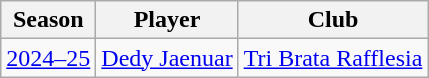<table class="wikitable">
<tr>
<th>Season</th>
<th>Player</th>
<th>Club</th>
</tr>
<tr>
<td align=center><a href='#'>2024–25</a></td>
<td> <a href='#'>Dedy Jaenuar</a></td>
<td><a href='#'>Tri Brata Rafflesia</a></td>
</tr>
</table>
